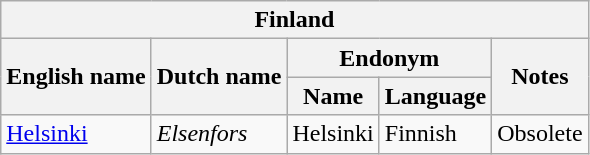<table class="wikitable sortable">
<tr>
<th colspan="5"> Finland</th>
</tr>
<tr>
<th rowspan="2">English name</th>
<th rowspan="2">Dutch name</th>
<th colspan="2">Endonym</th>
<th rowspan="2">Notes</th>
</tr>
<tr>
<th>Name</th>
<th>Language</th>
</tr>
<tr>
<td><a href='#'>Helsinki</a></td>
<td><em>Elsenfors</em></td>
<td>Helsinki</td>
<td>Finnish</td>
<td>Obsolete</td>
</tr>
</table>
